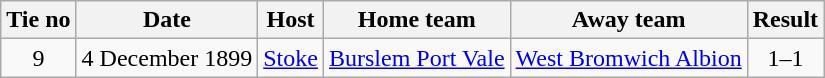<table class="wikitable" style="text-align: center">
<tr>
<th>Tie no</th>
<th>Date</th>
<th>Host</th>
<th>Home team</th>
<th>Away team</th>
<th>Result</th>
</tr>
<tr>
<td>9</td>
<td>4 December 1899</td>
<td><a href='#'>Stoke</a></td>
<td><a href='#'>Burslem Port Vale</a></td>
<td><a href='#'>West Bromwich Albion</a></td>
<td>1–1</td>
</tr>
</table>
